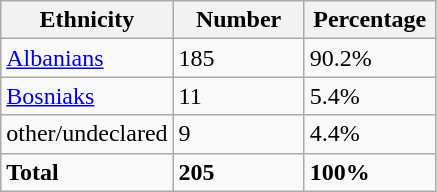<table class="wikitable">
<tr>
<th width="100px">Ethnicity</th>
<th width="80px">Number</th>
<th width="80px">Percentage</th>
</tr>
<tr>
<td><a href='#'>Albanians</a></td>
<td>185</td>
<td>90.2%</td>
</tr>
<tr>
<td><a href='#'>Bosniaks</a></td>
<td>11</td>
<td>5.4%</td>
</tr>
<tr>
<td>other/undeclared</td>
<td>9</td>
<td>4.4%</td>
</tr>
<tr>
<td><strong>Total</strong></td>
<td><strong>205</strong></td>
<td><strong>100%</strong></td>
</tr>
</table>
